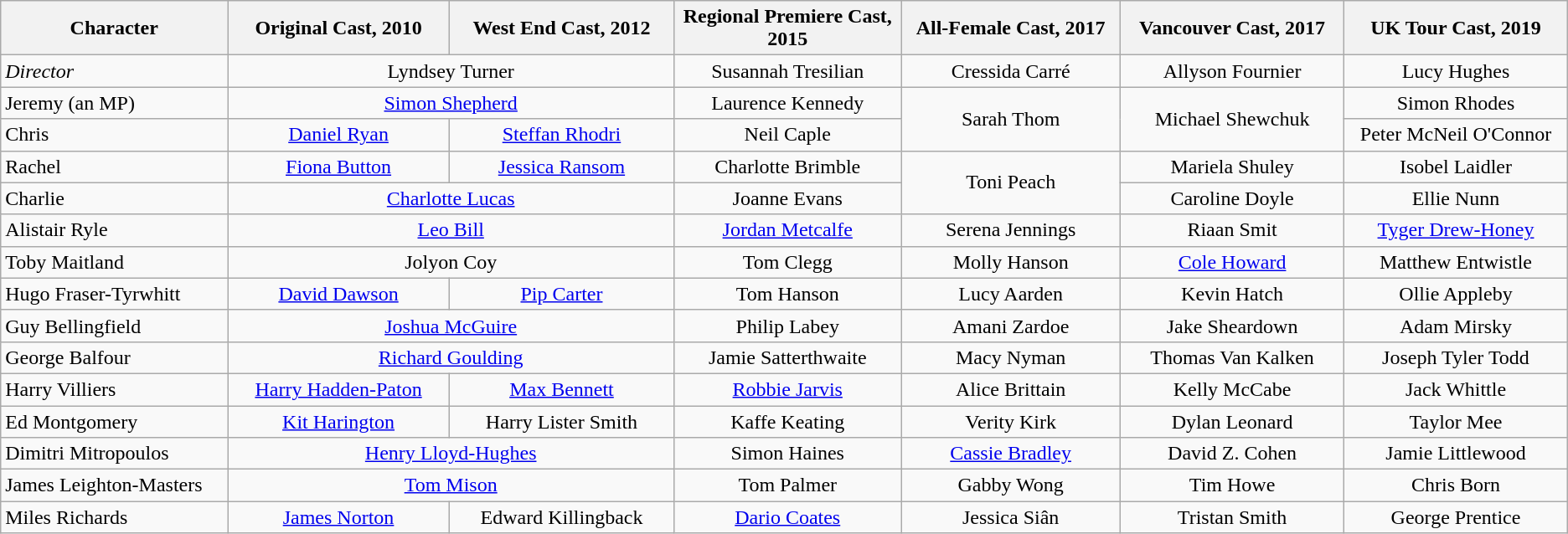<table class="wikitable">
<tr>
<th scope="col" width="200">Character</th>
<th scope="col" width="200">Original Cast, 2010</th>
<th scope="col" width="200">West End Cast, 2012</th>
<th scope="col" width="200">Regional Premiere Cast, 2015</th>
<th scope="col" width="200">All-Female Cast, 2017</th>
<th scope="col" width="200">Vancouver Cast, 2017</th>
<th scope="col" width="200">UK Tour Cast, 2019</th>
</tr>
<tr>
<td><em>Director</em></td>
<td colspan=2 align="center">Lyndsey Turner</td>
<td align="center">Susannah Tresilian</td>
<td align="center">Cressida Carré</td>
<td align="center">Allyson Fournier</td>
<td align="center">Lucy Hughes</td>
</tr>
<tr>
<td>Jeremy (an MP)</td>
<td colspan=2 align="center"><a href='#'>Simon Shepherd</a></td>
<td align="center">Laurence Kennedy</td>
<td rowspan=2 align="center">Sarah Thom</td>
<td rowspan=2 align="center">Michael Shewchuk</td>
<td align="center">Simon Rhodes</td>
</tr>
<tr>
<td>Chris</td>
<td align="center"><a href='#'>Daniel Ryan</a></td>
<td align="center"><a href='#'>Steffan Rhodri</a></td>
<td align="center">Neil Caple</td>
<td align="center">Peter McNeil O'Connor</td>
</tr>
<tr>
<td>Rachel</td>
<td align="center"><a href='#'>Fiona Button</a></td>
<td align="center"><a href='#'>Jessica Ransom</a></td>
<td align="center">Charlotte Brimble</td>
<td rowspan=2 align="center">Toni Peach</td>
<td align="center">Mariela Shuley</td>
<td align="center">Isobel Laidler</td>
</tr>
<tr>
<td>Charlie</td>
<td colspan=2 align="center"><a href='#'>Charlotte Lucas</a></td>
<td align="center">Joanne Evans</td>
<td align="center">Caroline Doyle</td>
<td align="center">Ellie Nunn</td>
</tr>
<tr>
<td>Alistair Ryle</td>
<td colspan=2 align="center"><a href='#'>Leo Bill</a></td>
<td align="center"><a href='#'>Jordan Metcalfe</a></td>
<td align="center">Serena Jennings</td>
<td align="center">Riaan Smit</td>
<td align="center"><a href='#'>Tyger Drew-Honey</a></td>
</tr>
<tr>
<td>Toby Maitland</td>
<td colspan=2 align="center">Jolyon Coy</td>
<td align="center">Tom Clegg</td>
<td align="center">Molly Hanson</td>
<td align="center"><a href='#'>Cole Howard</a></td>
<td align="center">Matthew Entwistle</td>
</tr>
<tr>
<td>Hugo Fraser-Tyrwhitt</td>
<td align="center"><a href='#'>David Dawson</a></td>
<td align="center"><a href='#'>Pip Carter</a></td>
<td align="center">Tom Hanson</td>
<td align="center">Lucy Aarden</td>
<td align="center">Kevin Hatch</td>
<td align="center">Ollie Appleby</td>
</tr>
<tr>
<td>Guy Bellingfield</td>
<td colspan=2 align="center"><a href='#'>Joshua McGuire</a></td>
<td align="center">Philip Labey</td>
<td align="center">Amani Zardoe</td>
<td align="center">Jake Sheardown</td>
<td align="center">Adam Mirsky</td>
</tr>
<tr>
<td>George Balfour</td>
<td colspan=2 align="center"><a href='#'>Richard Goulding</a></td>
<td align="center">Jamie Satterthwaite</td>
<td align="center">Macy Nyman</td>
<td align="center">Thomas Van Kalken</td>
<td align="center">Joseph Tyler Todd</td>
</tr>
<tr>
<td>Harry Villiers</td>
<td align="center"><a href='#'>Harry Hadden-Paton</a></td>
<td align="center"><a href='#'>Max Bennett</a></td>
<td align="center"><a href='#'>Robbie Jarvis</a></td>
<td align="center">Alice Brittain</td>
<td align="center">Kelly McCabe</td>
<td align="center">Jack Whittle</td>
</tr>
<tr>
<td>Ed Montgomery</td>
<td align="center"><a href='#'>Kit Harington</a></td>
<td align="center">Harry Lister Smith</td>
<td align="center">Kaffe Keating</td>
<td align="center">Verity Kirk</td>
<td align="center">Dylan Leonard</td>
<td align="center">Taylor Mee</td>
</tr>
<tr>
<td>Dimitri Mitropoulos</td>
<td colspan=2 align="center"><a href='#'>Henry Lloyd-Hughes</a></td>
<td align="center">Simon Haines</td>
<td align="center"><a href='#'>Cassie Bradley</a></td>
<td align="center">David Z. Cohen</td>
<td align="center">Jamie Littlewood</td>
</tr>
<tr>
<td>James Leighton-Masters</td>
<td colspan=2 align="center"><a href='#'>Tom Mison</a></td>
<td align="center">Tom Palmer</td>
<td align="center">Gabby Wong</td>
<td align="center">Tim Howe</td>
<td align="center">Chris Born</td>
</tr>
<tr>
<td>Miles Richards</td>
<td align="center"><a href='#'>James Norton</a></td>
<td align="center">Edward Killingback</td>
<td align="center"><a href='#'>Dario Coates</a></td>
<td align="center">Jessica Siân</td>
<td align="center">Tristan Smith</td>
<td align="center">George Prentice</td>
</tr>
</table>
